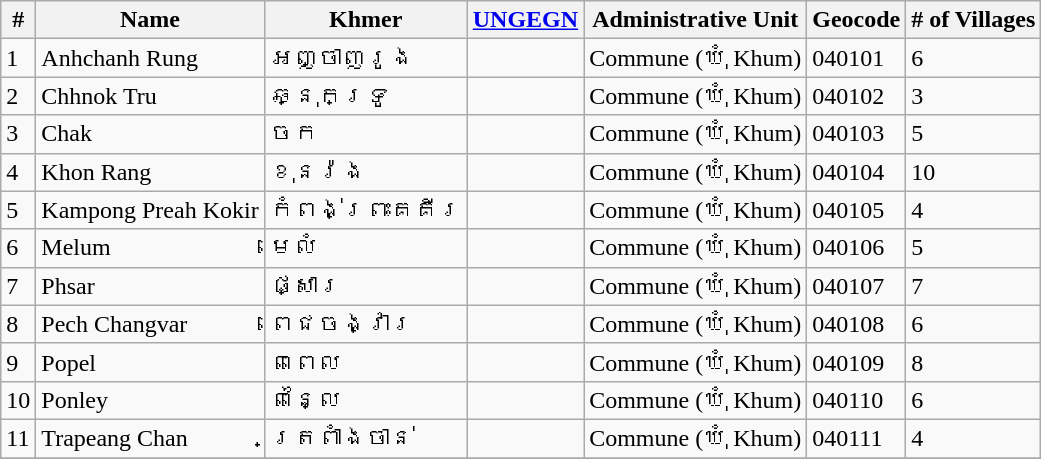<table class="wikitable sortable">
<tr>
<th>#</th>
<th>Name</th>
<th>Khmer</th>
<th><a href='#'>UNGEGN</a></th>
<th>Administrative Unit</th>
<th>Geocode</th>
<th># of Villages</th>
</tr>
<tr>
<td>1</td>
<td>Anhchanh Rung</td>
<td>អញ្ចាញរូង</td>
<td></td>
<td>Commune (ឃុំ Khum)</td>
<td>040101</td>
<td>6</td>
</tr>
<tr>
<td>2</td>
<td>Chhnok Tru</td>
<td>ឆ្នុកទ្រូ</td>
<td></td>
<td>Commune (ឃុំ Khum)</td>
<td>040102</td>
<td>3</td>
</tr>
<tr>
<td>3</td>
<td>Chak</td>
<td>ចក</td>
<td></td>
<td>Commune (ឃុំ Khum)</td>
<td>040103</td>
<td>5</td>
</tr>
<tr>
<td>4</td>
<td>Khon Rang</td>
<td>ខុនរ៉ង</td>
<td></td>
<td>Commune (ឃុំ Khum)</td>
<td>040104</td>
<td>10</td>
</tr>
<tr>
<td>5</td>
<td>Kampong Preah Kokir</td>
<td>កំពង់ព្រះគគីរ</td>
<td></td>
<td>Commune (ឃុំ Khum)</td>
<td>040105</td>
<td>4</td>
</tr>
<tr>
<td>6</td>
<td>Melum</td>
<td>មេលំ</td>
<td></td>
<td>Commune (ឃុំ Khum)</td>
<td>040106</td>
<td>5</td>
</tr>
<tr>
<td>7</td>
<td>Phsar</td>
<td>ផ្សារ</td>
<td></td>
<td>Commune (ឃុំ Khum)</td>
<td>040107</td>
<td>7</td>
</tr>
<tr>
<td>8</td>
<td>Pech Changvar</td>
<td>ពេជចង្វារ</td>
<td></td>
<td>Commune (ឃុំ Khum)</td>
<td>040108</td>
<td>6</td>
</tr>
<tr>
<td>9</td>
<td>Popel</td>
<td>ពពេល</td>
<td></td>
<td>Commune (ឃុំ Khum)</td>
<td>040109</td>
<td>8</td>
</tr>
<tr>
<td>10</td>
<td>Ponley</td>
<td>ពន្លៃ</td>
<td></td>
<td>Commune (ឃុំ Khum)</td>
<td>040110</td>
<td>6</td>
</tr>
<tr>
<td>11</td>
<td>Trapeang Chan</td>
<td>ត្រពាំងចាន់</td>
<td></td>
<td>Commune (ឃុំ Khum)</td>
<td>040111</td>
<td>4</td>
</tr>
<tr>
</tr>
</table>
